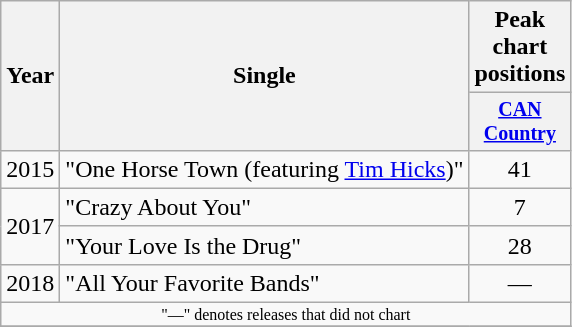<table class="wikitable" style="text-align:center;">
<tr>
<th rowspan="2">Year</th>
<th rowspan="2">Single</th>
<th>Peak chart<br>positions</th>
</tr>
<tr style="font-size:smaller;">
<th width="45"><a href='#'>CAN Country</a><br></th>
</tr>
<tr>
<td>2015</td>
<td align="left">"One Horse Town (featuring <a href='#'>Tim Hicks</a>)"</td>
<td>41</td>
</tr>
<tr>
<td rowspan="2">2017</td>
<td align="left">"Crazy About You"</td>
<td>7</td>
</tr>
<tr>
<td align="left">"Your Love Is the Drug"</td>
<td>28</td>
</tr>
<tr>
<td>2018</td>
<td align="left">"All Your Favorite Bands"</td>
<td>—</td>
</tr>
<tr>
<td colspan="3" style="font-size:8pt">"—" denotes releases that did not chart</td>
</tr>
<tr>
</tr>
</table>
